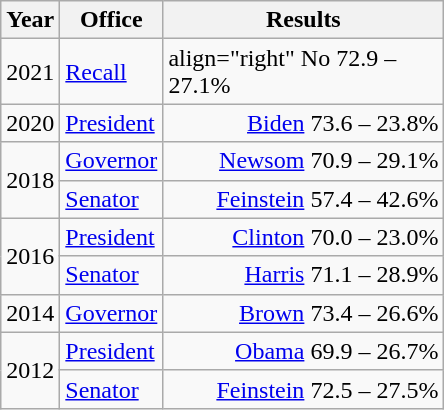<table class=wikitable>
<tr>
<th width="30">Year</th>
<th width="60">Office</th>
<th width="180">Results</th>
</tr>
<tr>
<td>2021</td>
<td><a href='#'>Recall</a></td>
<td>align="right"  No 72.9 – 27.1%</td>
</tr>
<tr>
<td>2020</td>
<td><a href='#'>President</a></td>
<td align="right" ><a href='#'>Biden</a> 73.6 – 23.8%</td>
</tr>
<tr>
<td rowspan="2">2018</td>
<td><a href='#'>Governor</a></td>
<td align="right" ><a href='#'>Newsom</a> 70.9 – 29.1%</td>
</tr>
<tr>
<td><a href='#'>Senator</a></td>
<td align="right" ><a href='#'>Feinstein</a> 57.4 – 42.6%</td>
</tr>
<tr>
<td rowspan="2">2016</td>
<td><a href='#'>President</a></td>
<td align="right" ><a href='#'>Clinton</a> 70.0 – 23.0%</td>
</tr>
<tr>
<td><a href='#'>Senator</a></td>
<td align="right" ><a href='#'>Harris</a> 71.1 – 28.9%</td>
</tr>
<tr>
<td>2014</td>
<td><a href='#'>Governor</a></td>
<td align="right" ><a href='#'>Brown</a> 73.4 – 26.6%</td>
</tr>
<tr>
<td rowspan="2">2012</td>
<td><a href='#'>President</a></td>
<td align="right" ><a href='#'>Obama</a> 69.9 – 26.7%</td>
</tr>
<tr>
<td><a href='#'>Senator</a></td>
<td align="right" ><a href='#'>Feinstein</a> 72.5 – 27.5%</td>
</tr>
</table>
